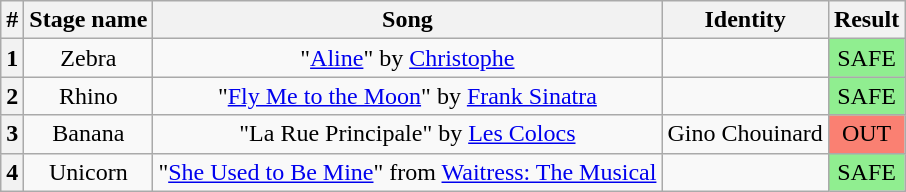<table class="wikitable plainrowheaders" style="text-align: center;">
<tr>
<th>#</th>
<th>Stage name</th>
<th>Song</th>
<th>Identity</th>
<th>Result</th>
</tr>
<tr>
<th>1</th>
<td>Zebra</td>
<td>"<a href='#'>Aline</a>" by <a href='#'>Christophe</a></td>
<td></td>
<td bgcolor="lightgreen">SAFE</td>
</tr>
<tr>
<th>2</th>
<td>Rhino</td>
<td>"<a href='#'>Fly Me to the Moon</a>" by <a href='#'>Frank Sinatra</a></td>
<td></td>
<td bgcolor="lightgreen">SAFE</td>
</tr>
<tr>
<th>3</th>
<td>Banana</td>
<td>"La Rue Principale" by <a href='#'>Les Colocs</a></td>
<td>Gino Chouinard</td>
<td bgcolor="salmon">OUT</td>
</tr>
<tr>
<th>4</th>
<td>Unicorn</td>
<td>"<a href='#'>She Used to Be Mine</a>" from <a href='#'>Waitress: The Musical</a></td>
<td></td>
<td bgcolor="lightgreen">SAFE</td>
</tr>
</table>
